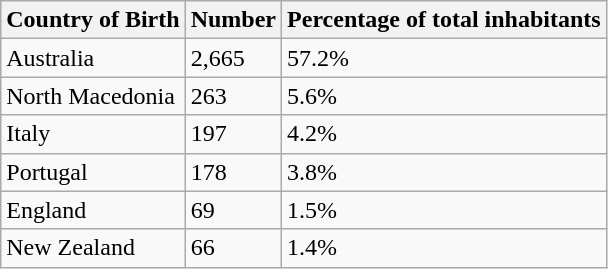<table class="wikitable">
<tr>
<th>Country of Birth</th>
<th>Number</th>
<th>Percentage of total inhabitants</th>
</tr>
<tr>
<td>Australia</td>
<td>2,665</td>
<td>57.2%</td>
</tr>
<tr>
<td>North Macedonia</td>
<td>263</td>
<td>5.6%</td>
</tr>
<tr>
<td>Italy</td>
<td>197</td>
<td>4.2%</td>
</tr>
<tr>
<td>Portugal</td>
<td>178</td>
<td>3.8%</td>
</tr>
<tr>
<td>England</td>
<td>69</td>
<td>1.5%</td>
</tr>
<tr>
<td>New Zealand</td>
<td>66</td>
<td>1.4%</td>
</tr>
</table>
